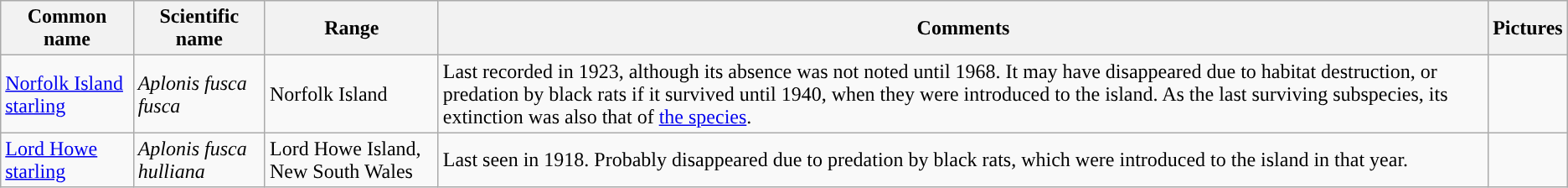<table class="wikitable">
<tr>
<th>Common name</th>
<th>Scientific name</th>
<th>Range</th>
<th class="unsortable">Comments</th>
<th class="unsortable">Pictures</th>
</tr>
<tr>
<td><a href='#'>Norfolk Island starling</a></td>
<td><em>Aplonis fusca fusca</em></td>
<td>Norfolk Island</td>
<td>Last recorded in 1923, although its absence was not noted until 1968. It may have disappeared due to habitat destruction, or predation by black rats if it survived until 1940, when they were introduced to the island. As the last surviving subspecies, its extinction was also that of <a href='#'>the species</a>.</td>
<td></td>
</tr>
<tr>
<td><a href='#'>Lord Howe starling</a></td>
<td><em>Aplonis fusca hulliana</em></td>
<td>Lord Howe Island, New South Wales</td>
<td>Last seen in 1918. Probably disappeared due to predation by black rats, which were introduced to the island in that year.</td>
<td></td>
</tr>
</table>
